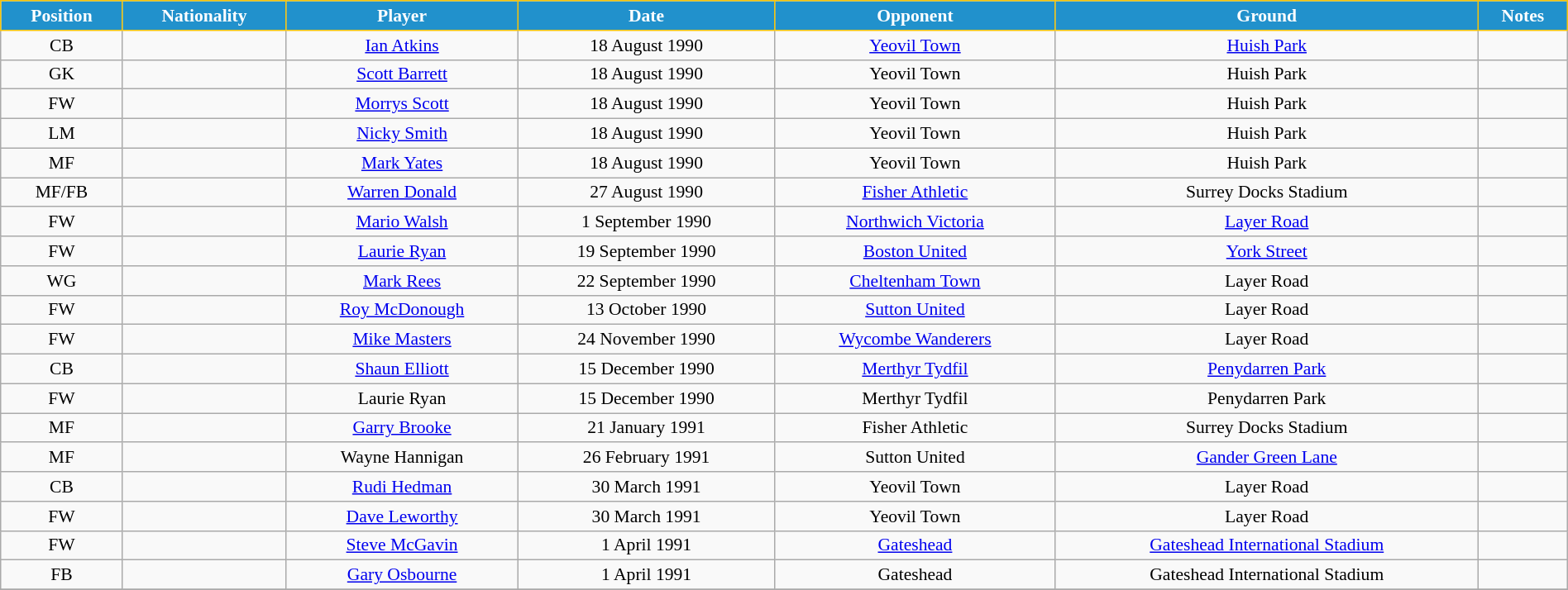<table class="wikitable" style="text-align:center; font-size:90%; width:100%;">
<tr>
<th style="background:#2191CC; color:white; border:1px solid #F7C408; text-align:center;">Position</th>
<th style="background:#2191CC; color:white; border:1px solid #F7C408; text-align:center;">Nationality</th>
<th style="background:#2191CC; color:white; border:1px solid #F7C408; text-align:center;">Player</th>
<th style="background:#2191CC; color:white; border:1px solid #F7C408; text-align:center;">Date</th>
<th style="background:#2191CC; color:white; border:1px solid #F7C408; text-align:center;">Opponent</th>
<th style="background:#2191CC; color:white; border:1px solid #F7C408; text-align:center;">Ground</th>
<th style="background:#2191CC; color:white; border:1px solid #F7C408; text-align:center;">Notes</th>
</tr>
<tr>
<td>CB</td>
<td></td>
<td><a href='#'>Ian Atkins</a></td>
<td>18 August 1990</td>
<td><a href='#'>Yeovil Town</a></td>
<td><a href='#'>Huish Park</a></td>
<td></td>
</tr>
<tr>
<td>GK</td>
<td></td>
<td><a href='#'>Scott Barrett</a></td>
<td>18 August 1990</td>
<td>Yeovil Town</td>
<td>Huish Park</td>
<td></td>
</tr>
<tr>
<td>FW</td>
<td></td>
<td><a href='#'>Morrys Scott</a></td>
<td>18 August 1990</td>
<td>Yeovil Town</td>
<td>Huish Park</td>
<td></td>
</tr>
<tr>
<td>LM</td>
<td></td>
<td><a href='#'>Nicky Smith</a></td>
<td>18 August 1990</td>
<td>Yeovil Town</td>
<td>Huish Park</td>
<td></td>
</tr>
<tr>
<td>MF</td>
<td></td>
<td><a href='#'>Mark Yates</a></td>
<td>18 August 1990</td>
<td>Yeovil Town</td>
<td>Huish Park</td>
<td></td>
</tr>
<tr>
<td>MF/FB</td>
<td></td>
<td><a href='#'>Warren Donald</a></td>
<td>27 August 1990</td>
<td><a href='#'>Fisher Athletic</a></td>
<td>Surrey Docks Stadium</td>
<td></td>
</tr>
<tr>
<td>FW</td>
<td></td>
<td><a href='#'>Mario Walsh</a></td>
<td>1 September 1990</td>
<td><a href='#'>Northwich Victoria</a></td>
<td><a href='#'>Layer Road</a></td>
<td></td>
</tr>
<tr>
<td>FW</td>
<td></td>
<td><a href='#'>Laurie Ryan</a></td>
<td>19 September 1990</td>
<td><a href='#'>Boston United</a></td>
<td><a href='#'>York Street</a></td>
<td></td>
</tr>
<tr>
<td>WG</td>
<td></td>
<td><a href='#'>Mark Rees</a></td>
<td>22 September 1990</td>
<td><a href='#'>Cheltenham Town</a></td>
<td>Layer Road</td>
<td></td>
</tr>
<tr>
<td>FW</td>
<td></td>
<td><a href='#'>Roy McDonough</a></td>
<td>13 October 1990</td>
<td><a href='#'>Sutton United</a></td>
<td>Layer Road</td>
<td></td>
</tr>
<tr>
<td>FW</td>
<td></td>
<td><a href='#'>Mike Masters</a></td>
<td>24 November 1990</td>
<td><a href='#'>Wycombe Wanderers</a></td>
<td>Layer Road</td>
<td></td>
</tr>
<tr>
<td>CB</td>
<td></td>
<td><a href='#'>Shaun Elliott</a></td>
<td>15 December 1990</td>
<td><a href='#'>Merthyr Tydfil</a></td>
<td><a href='#'>Penydarren Park</a></td>
<td></td>
</tr>
<tr>
<td>FW</td>
<td></td>
<td>Laurie Ryan</td>
<td>15 December 1990</td>
<td>Merthyr Tydfil</td>
<td>Penydarren Park</td>
<td></td>
</tr>
<tr>
<td>MF</td>
<td></td>
<td><a href='#'>Garry Brooke</a></td>
<td>21 January 1991</td>
<td>Fisher Athletic</td>
<td>Surrey Docks Stadium</td>
<td></td>
</tr>
<tr>
<td>MF</td>
<td></td>
<td>Wayne Hannigan</td>
<td>26 February 1991</td>
<td>Sutton United</td>
<td><a href='#'>Gander Green Lane</a></td>
<td></td>
</tr>
<tr>
<td>CB</td>
<td></td>
<td><a href='#'>Rudi Hedman</a></td>
<td>30 March 1991</td>
<td>Yeovil Town</td>
<td>Layer Road</td>
<td></td>
</tr>
<tr>
<td>FW</td>
<td></td>
<td><a href='#'>Dave Leworthy</a></td>
<td>30 March 1991</td>
<td>Yeovil Town</td>
<td>Layer Road</td>
<td></td>
</tr>
<tr>
<td>FW</td>
<td></td>
<td><a href='#'>Steve McGavin</a></td>
<td>1 April 1991</td>
<td><a href='#'>Gateshead</a></td>
<td><a href='#'>Gateshead International Stadium</a></td>
<td></td>
</tr>
<tr>
<td>FB</td>
<td></td>
<td><a href='#'>Gary Osbourne</a></td>
<td>1 April 1991</td>
<td>Gateshead</td>
<td>Gateshead International Stadium</td>
<td></td>
</tr>
<tr>
</tr>
</table>
